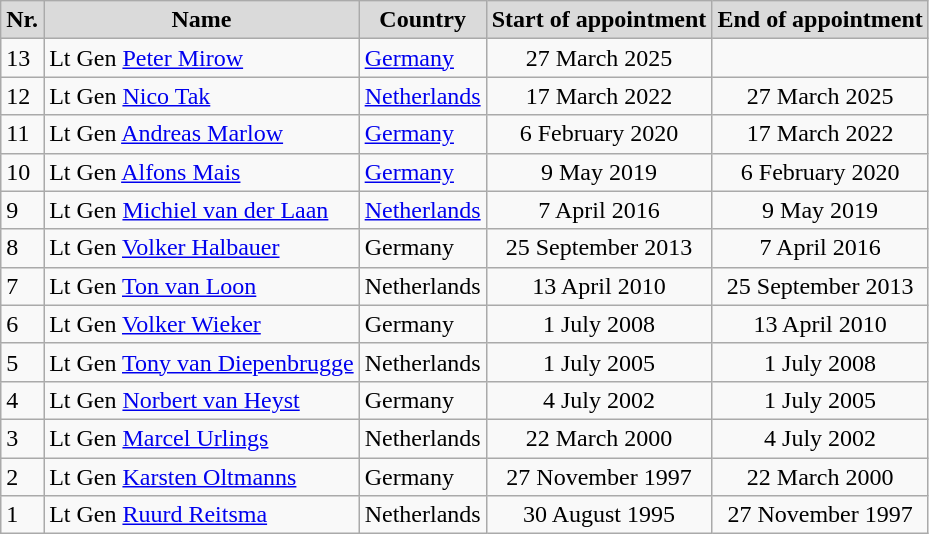<table | class="wikitable">
<tr>
<th style="background:#dadada"><strong>Nr.</strong></th>
<th style="background:#dadada"><strong>Name</strong></th>
<th style="background:#dadada"><strong>Country</strong></th>
<th style="background:#dadada"><strong>Start of appointment</strong></th>
<th style="background:#dadada"><strong>End of appointment</strong></th>
</tr>
<tr>
<td>13</td>
<td>Lt Gen <a href='#'>Peter Mirow</a></td>
<td><a href='#'>Germany</a></td>
<td style="text-align:center;">27 March 2025</td>
<td style="text-align:center;"></td>
</tr>
<tr>
<td>12</td>
<td>Lt Gen <a href='#'>Nico Tak</a></td>
<td><a href='#'>Netherlands</a></td>
<td style="text-align:center;">17 March 2022</td>
<td style="text-align:center;">27 March 2025</td>
</tr>
<tr>
<td>11</td>
<td>Lt Gen <a href='#'>Andreas Marlow</a></td>
<td><a href='#'>Germany</a></td>
<td style="text-align:center;">6 February 2020</td>
<td style="text-align:center;">17 March 2022</td>
</tr>
<tr>
<td>10</td>
<td>Lt Gen <a href='#'>Alfons Mais</a></td>
<td><a href='#'>Germany</a></td>
<td style="text-align:center;">9 May 2019</td>
<td style="text-align:center;">6 February 2020</td>
</tr>
<tr>
<td>9</td>
<td>Lt Gen <a href='#'>Michiel van der Laan</a></td>
<td><a href='#'>Netherlands</a></td>
<td style="text-align:center;">7 April 2016</td>
<td style="text-align:center;">9 May 2019</td>
</tr>
<tr>
<td>8</td>
<td>Lt Gen <a href='#'>Volker Halbauer</a></td>
<td>Germany</td>
<td style="text-align:center;">25 September 2013</td>
<td style="text-align:center;">7 April 2016</td>
</tr>
<tr>
<td>7</td>
<td>Lt Gen <a href='#'>Ton van Loon</a></td>
<td>Netherlands</td>
<td style="text-align:center;">13 April 2010</td>
<td style="text-align:center;">25 September 2013</td>
</tr>
<tr>
<td>6</td>
<td>Lt Gen <a href='#'>Volker Wieker</a></td>
<td>Germany</td>
<td style="text-align:center;">1 July 2008</td>
<td style="text-align:center;">13 April 2010</td>
</tr>
<tr>
<td>5</td>
<td>Lt Gen <a href='#'>Tony van Diepenbrugge</a></td>
<td>Netherlands</td>
<td style="text-align:center;">1 July 2005</td>
<td style="text-align:center;">1 July 2008</td>
</tr>
<tr>
<td>4</td>
<td>Lt Gen <a href='#'>Norbert van Heyst</a></td>
<td>Germany</td>
<td style="text-align:center;">4 July 2002</td>
<td style="text-align:center;">1 July 2005</td>
</tr>
<tr>
<td>3</td>
<td>Lt Gen <a href='#'>Marcel Urlings</a></td>
<td>Netherlands</td>
<td style="text-align:center;">22 March 2000</td>
<td style="text-align:center;">4 July 2002</td>
</tr>
<tr>
<td>2</td>
<td>Lt Gen <a href='#'>Karsten Oltmanns</a></td>
<td>Germany</td>
<td style="text-align:center;">27 November 1997</td>
<td style="text-align:center;">22 March 2000</td>
</tr>
<tr>
<td>1</td>
<td>Lt Gen <a href='#'>Ruurd Reitsma</a></td>
<td>Netherlands</td>
<td style="text-align:center;">30 August 1995</td>
<td style="text-align:center;">27 November 1997</td>
</tr>
</table>
